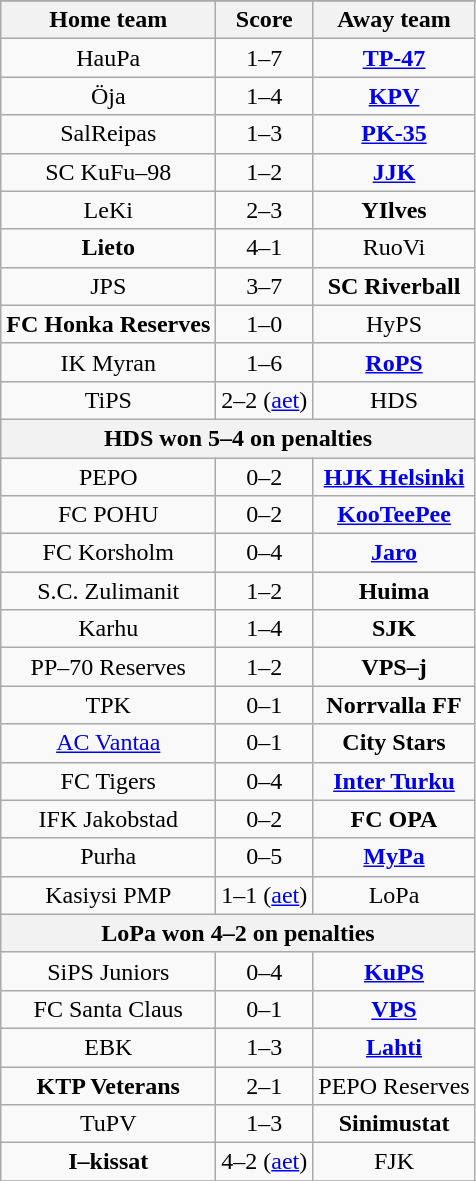<table class="wikitable" style="text-align: center">
<tr>
</tr>
<tr>
<th>Home team</th>
<th>Score</th>
<th>Away team</th>
</tr>
<tr>
<td>HauPa</td>
<td>1–7</td>
<td><strong><a href='#'>TP-47</a></strong></td>
</tr>
<tr>
<td>Öja</td>
<td>1–4</td>
<td><strong><a href='#'>KPV</a></strong></td>
</tr>
<tr>
<td>SalReipas</td>
<td>1–3</td>
<td><strong><a href='#'>PK-35</a></strong></td>
</tr>
<tr>
<td>SC KuFu–98</td>
<td>1–2</td>
<td><strong><a href='#'>JJK</a></strong></td>
</tr>
<tr>
<td>LeKi</td>
<td>2–3</td>
<td><strong>YIlves</strong></td>
</tr>
<tr>
<td><strong>Lieto</strong></td>
<td>4–1</td>
<td>RuoVi</td>
</tr>
<tr>
<td>JPS</td>
<td>3–7</td>
<td><strong>SC Riverball</strong></td>
</tr>
<tr>
<td><strong>FC Honka Reserves</strong></td>
<td>1–0</td>
<td>HyPS</td>
</tr>
<tr>
<td>IK Myran</td>
<td>1–6</td>
<td><strong><a href='#'>RoPS</a></strong></td>
</tr>
<tr>
<td>TiPS</td>
<td>2–2 (<a href='#'>aet</a>)</td>
<td>HDS</td>
</tr>
<tr>
<th colspan=3>HDS won 5–4 on penalties</th>
</tr>
<tr>
<td>PEPO</td>
<td>0–2</td>
<td><strong><a href='#'>HJK Helsinki</a></strong></td>
</tr>
<tr>
<td>FC POHU</td>
<td>0–2</td>
<td><strong><a href='#'>KooTeePee</a></strong></td>
</tr>
<tr>
<td>FC Korsholm</td>
<td>0–4</td>
<td><strong><a href='#'>Jaro</a></strong></td>
</tr>
<tr>
<td>S.C. Zulimanit</td>
<td>1–2</td>
<td><strong>Huima</strong></td>
</tr>
<tr>
<td>Karhu</td>
<td>1–4</td>
<td><strong>SJK</strong></td>
</tr>
<tr>
<td>PP–70 Reserves</td>
<td>1–2</td>
<td><strong>VPS–j</strong></td>
</tr>
<tr>
<td>TPK</td>
<td>0–1</td>
<td><strong>Norrvalla FF</strong></td>
</tr>
<tr>
<td><a href='#'>AC Vantaa</a></td>
<td>0–1</td>
<td><strong>City Stars</strong></td>
</tr>
<tr>
<td>FC Tigers</td>
<td>0–4</td>
<td><strong><a href='#'>Inter Turku</a></strong></td>
</tr>
<tr>
<td>IFK Jakobstad</td>
<td>0–2</td>
<td><strong>FC OPA</strong></td>
</tr>
<tr>
<td>Purha</td>
<td>0–5</td>
<td><strong><a href='#'>MyPa</a></strong></td>
</tr>
<tr>
<td>Kasiysi PMP</td>
<td>1–1 (<a href='#'>aet</a>)</td>
<td>LoPa</td>
</tr>
<tr>
<th colspan=3>LoPa won 4–2 on penalties</th>
</tr>
<tr>
<td>SiPS Juniors</td>
<td>0–4</td>
<td><strong><a href='#'>KuPS</a></strong></td>
</tr>
<tr>
<td>FC Santa Claus</td>
<td>0–1</td>
<td><strong><a href='#'>VPS</a></strong></td>
</tr>
<tr>
<td>EBK</td>
<td>1–3</td>
<td><strong><a href='#'>Lahti</a></strong></td>
</tr>
<tr>
<td><strong>KTP Veterans</strong></td>
<td>2–1</td>
<td>PEPO Reserves</td>
</tr>
<tr>
<td>TuPV</td>
<td>1–3</td>
<td><strong>Sinimustat</strong></td>
</tr>
<tr>
<td><strong>I–kissat</strong></td>
<td>4–2 (<a href='#'>aet</a>)</td>
<td>FJK</td>
</tr>
<tr>
</tr>
</table>
